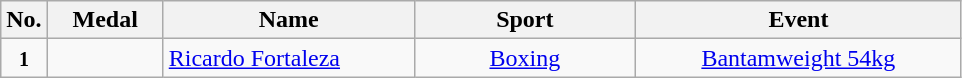<table class="wikitable" style="font-size:100%; text-align:center;">
<tr>
<th width="10">No.</th>
<th width="70">Medal</th>
<th width="160">Name</th>
<th width="140">Sport</th>
<th width="210">Event</th>
</tr>
<tr>
<td><small><strong>1</strong></small></td>
<td></td>
<td align=left><a href='#'>Ricardo Fortaleza</a></td>
<td> <a href='#'>Boxing</a></td>
<td><a href='#'>Bantamweight 54kg</a></td>
</tr>
</table>
